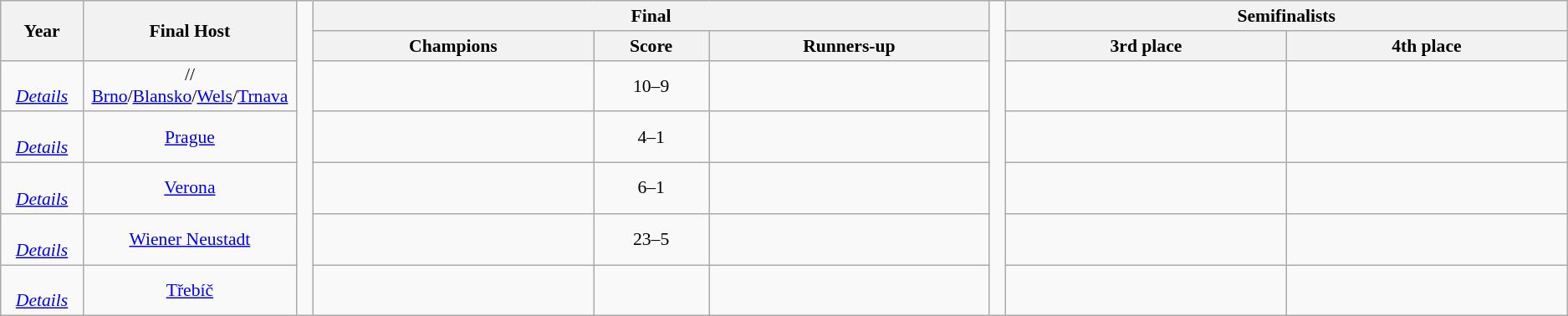<table class="wikitable" style="font-size:90%; text-align: center;">
<tr>
<th rowspan=2 width=5%>Year</th>
<th rowspan=2 width=10%>Final Host</th>
<td rowspan="7" width="1%" style="border-top:none;border-bottom:none;"></td>
<th colspan=3>Final</th>
<td rowspan="7" width="1%" style="border-top:none;border-bottom:none;"></td>
<th colspan=2>Semifinalists</th>
</tr>
<tr>
<th width=17%>Champions</th>
<th width=7%>Score</th>
<th width=17%>Runners-up</th>
<th width=17%>3rd place</th>
<th width=17%>4th place</th>
</tr>
<tr>
<td><br><em><a href='#'>Details</a></em></td>
<td>//<br><a href='#'>Brno</a>/<a href='#'>Blansko</a>/<a href='#'>Wels</a>/<a href='#'>Trnava</a></td>
<td><strong></strong></td>
<td>10–9</td>
<td></td>
<td></td>
<td></td>
</tr>
<tr>
<td><br><em><a href='#'>Details</a></em></td>
<td> <a href='#'>Prague</a></td>
<td><strong></strong></td>
<td>4–1</td>
<td></td>
<td></td>
<td></td>
</tr>
<tr>
<td><br><em><a href='#'>Details</a></em></td>
<td> <a href='#'>Verona</a></td>
<td><strong></strong></td>
<td>6–1</td>
<td></td>
<td></td>
<td></td>
</tr>
<tr>
<td><br><em><a href='#'>Details</a></em></td>
<td> <a href='#'>Wiener Neustadt</a></td>
<td><strong></strong></td>
<td>23–5</td>
<td></td>
<td></td>
<td></td>
</tr>
<tr>
<td><br><em><a href='#'>Details</a></em></td>
<td> <a href='#'>Třebíč</a></td>
<td></td>
<td></td>
<td></td>
<td></td>
<td></td>
</tr>
</table>
